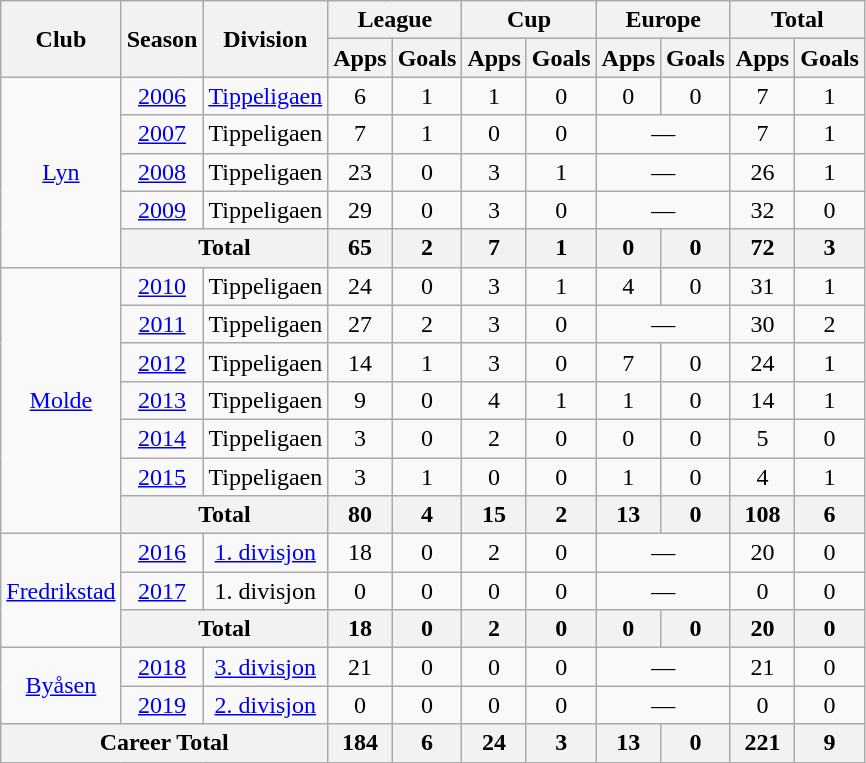<table class="wikitable" style="text-align: center;">
<tr>
<th rowspan="2">Club</th>
<th rowspan="2">Season</th>
<th rowspan="2">Division</th>
<th colspan="2">League</th>
<th colspan="2">Cup</th>
<th colspan="2">Europe</th>
<th colspan="2">Total</th>
</tr>
<tr>
<th>Apps</th>
<th>Goals</th>
<th>Apps</th>
<th>Goals</th>
<th>Apps</th>
<th>Goals</th>
<th>Apps</th>
<th>Goals</th>
</tr>
<tr>
<td rowspan="5" valign="center"><a href='#'>Lyn</a></td>
<td><a href='#'>2006</a></td>
<td><a href='#'>Tippeligaen</a></td>
<td>6</td>
<td>1</td>
<td>1</td>
<td>0</td>
<td>0</td>
<td>0</td>
<td>7</td>
<td>1</td>
</tr>
<tr>
<td><a href='#'>2007</a></td>
<td>Tippeligaen</td>
<td>7</td>
<td>1</td>
<td>0</td>
<td>0</td>
<td colspan=2>—</td>
<td>7</td>
<td>1</td>
</tr>
<tr>
<td><a href='#'>2008</a></td>
<td>Tippeligaen</td>
<td>23</td>
<td>0</td>
<td>3</td>
<td>1</td>
<td colspan=2>—</td>
<td>26</td>
<td>1</td>
</tr>
<tr>
<td><a href='#'>2009</a></td>
<td>Tippeligaen</td>
<td>29</td>
<td>0</td>
<td>3</td>
<td>0</td>
<td colspan=2>—</td>
<td>32</td>
<td>0</td>
</tr>
<tr>
<th colspan=2>Total</th>
<th>65</th>
<th>2</th>
<th>7</th>
<th>1</th>
<th>0</th>
<th>0</th>
<th>72</th>
<th>3</th>
</tr>
<tr>
<td rowspan="7" valign="center"><a href='#'>Molde</a></td>
<td><a href='#'>2010</a></td>
<td>Tippeligaen</td>
<td>24</td>
<td>0</td>
<td>3</td>
<td>1</td>
<td>4</td>
<td>0</td>
<td>31</td>
<td>1</td>
</tr>
<tr>
<td><a href='#'>2011</a></td>
<td>Tippeligaen</td>
<td>27</td>
<td>2</td>
<td>3</td>
<td>0</td>
<td colspan=2>—</td>
<td>30</td>
<td>2</td>
</tr>
<tr>
<td><a href='#'>2012</a></td>
<td>Tippeligaen</td>
<td>14</td>
<td>1</td>
<td>3</td>
<td>0</td>
<td>7</td>
<td>0</td>
<td>24</td>
<td>1</td>
</tr>
<tr>
<td><a href='#'>2013</a></td>
<td>Tippeligaen</td>
<td>9</td>
<td>0</td>
<td>4</td>
<td>1</td>
<td>1</td>
<td>0</td>
<td>14</td>
<td>1</td>
</tr>
<tr>
<td><a href='#'>2014</a></td>
<td>Tippeligaen</td>
<td>3</td>
<td>0</td>
<td>2</td>
<td>0</td>
<td>0</td>
<td>0</td>
<td>5</td>
<td>0</td>
</tr>
<tr>
<td><a href='#'>2015</a></td>
<td>Tippeligaen</td>
<td>3</td>
<td>1</td>
<td>0</td>
<td>0</td>
<td>1</td>
<td>0</td>
<td>4</td>
<td>1</td>
</tr>
<tr>
<th colspan=2>Total</th>
<th>80</th>
<th>4</th>
<th>15</th>
<th>2</th>
<th>13</th>
<th>0</th>
<th>108</th>
<th>6</th>
</tr>
<tr>
<td rowspan="3" valign="center"><a href='#'>Fredrikstad</a></td>
<td><a href='#'>2016</a></td>
<td><a href='#'>1. divisjon</a></td>
<td>18</td>
<td>0</td>
<td>2</td>
<td>0</td>
<td colspan=2>—</td>
<td>20</td>
<td>0</td>
</tr>
<tr>
<td><a href='#'>2017</a></td>
<td>1. divisjon</td>
<td>0</td>
<td>0</td>
<td>0</td>
<td>0</td>
<td colspan=2>—</td>
<td>0</td>
<td>0</td>
</tr>
<tr>
<th colspan=2>Total</th>
<th>18</th>
<th>0</th>
<th>2</th>
<th>0</th>
<th>0</th>
<th>0</th>
<th>20</th>
<th>0</th>
</tr>
<tr>
<td rowspan="2" valign="center"><a href='#'>Byåsen</a></td>
<td><a href='#'>2018</a></td>
<td><a href='#'>3. divisjon</a></td>
<td>21</td>
<td>0</td>
<td>0</td>
<td>0</td>
<td colspan=2>—</td>
<td>21</td>
<td>0</td>
</tr>
<tr>
<td><a href='#'>2019</a></td>
<td><a href='#'>2. divisjon</a></td>
<td>0</td>
<td>0</td>
<td>0</td>
<td>0</td>
<td colspan=2>—</td>
<td>0</td>
<td>0</td>
</tr>
<tr>
<th colspan="3">Career Total</th>
<th>184</th>
<th>6</th>
<th>24</th>
<th>3</th>
<th>13</th>
<th>0</th>
<th>221</th>
<th>9</th>
</tr>
</table>
